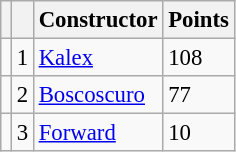<table class="wikitable" style="font-size: 95%;">
<tr>
<th></th>
<th></th>
<th>Constructor</th>
<th>Points</th>
</tr>
<tr>
<td></td>
<td align=center>1</td>
<td> <a href='#'>Kalex</a></td>
<td align=left>108</td>
</tr>
<tr>
<td></td>
<td align=center>2</td>
<td> <a href='#'>Boscoscuro</a></td>
<td align=left>77</td>
</tr>
<tr>
<td></td>
<td align=center>3</td>
<td> <a href='#'>Forward</a></td>
<td align=left>10</td>
</tr>
</table>
